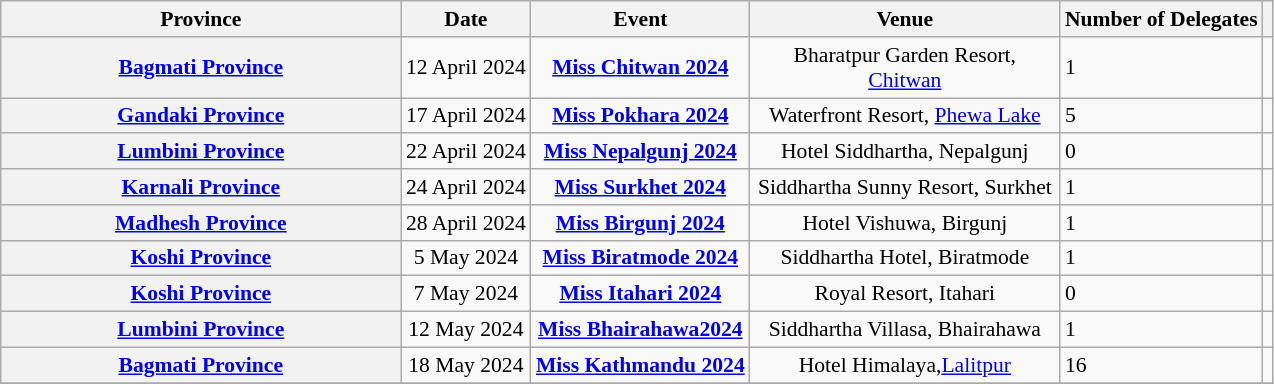<table class="wikitable" style="font-size: 90%";>
<tr>
<th width=260>Province</th>
<th>Date</th>
<th>Event</th>
<th width=200px>Venue</th>
<th>Number of Delegates</th>
<th></th>
</tr>
<tr>
<th> <a href='#'>Bagmati Province</a></th>
<td align=center>12 April 2024</td>
<td align=center><strong><a href='#'>Miss Chitwan 2024</a></strong></td>
<td align=center>Bharatpur Garden Resort, <a href='#'>Chitwan</a></td>
<td>1</td>
<td align=center></td>
</tr>
<tr>
<th> <a href='#'>Gandaki Province</a></th>
<td align=center>17 April 2024</td>
<td align=center><strong><a href='#'>Miss Pokhara 2024</a></strong></td>
<td align=center>Waterfront Resort, <a href='#'>Phewa Lake</a></td>
<td>5</td>
<td align=center></td>
</tr>
<tr>
<th> <a href='#'>Lumbini Province</a></th>
<td align=center>22 April 2024</td>
<td align=center><strong><a href='#'>Miss Nepalgunj 2024</a></strong></td>
<td align=center>Hotel Siddhartha, Nepalgunj</td>
<td>0</td>
<td align=center></td>
</tr>
<tr>
<th> <a href='#'>Karnali Province</a></th>
<td align=center>24 April 2024</td>
<td align=center><strong><a href='#'>Miss Surkhet 2024</a></strong></td>
<td align=center>Siddhartha Sunny Resort, Surkhet</td>
<td>1</td>
<td align=center></td>
</tr>
<tr>
<th> <a href='#'>Madhesh Province</a></th>
<td align=center>28 April 2024</td>
<td align=center><strong><a href='#'>Miss Birgunj 2024</a></strong></td>
<td align=center>Hotel Vishuwa, Birgunj</td>
<td>1</td>
<td align=center></td>
</tr>
<tr>
<th>  <a href='#'>Koshi Province</a></th>
<td align=center>5 May 2024</td>
<td align=center><strong><a href='#'>Miss Biratmode 2024</a></strong></td>
<td align=center>Siddhartha Hotel, Biratmode</td>
<td>1</td>
<td align=center></td>
</tr>
<tr>
<th> <a href='#'>Koshi Province</a></th>
<td align=center>7 May 2024</td>
<td align=center><strong><a href='#'>Miss Itahari 2024</a></strong></td>
<td align=center>Royal Resort, Itahari</td>
<td>0</td>
<td align=center></td>
</tr>
<tr>
<th> <a href='#'>Lumbini Province</a></th>
<td align=center>12 May 2024</td>
<td align=center><strong><a href='#'>Miss Bhairahawa2024</a></strong></td>
<td align=center>Siddhartha Villasa, Bhairahawa</td>
<td>1</td>
<td align=center></td>
</tr>
<tr>
<th> <a href='#'>Bagmati Province</a></th>
<td align=center>18 May 2024</td>
<td align=center><strong><a href='#'>Miss Kathmandu 2024</a></strong></td>
<td align=center>Hotel Himalaya,<a href='#'>Lalitpur</a></td>
<td>16</td>
<td align=center></td>
</tr>
<tr>
</tr>
</table>
